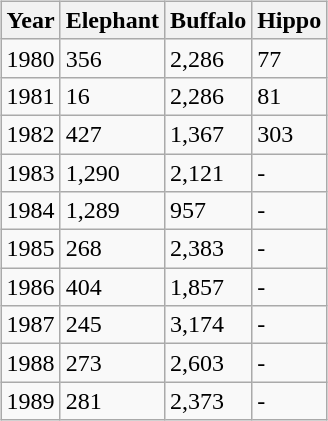<table class="wikitable sortable" style="margin:5px;float:right">
<tr>
<th>Year</th>
<th>Elephant</th>
<th>Buffalo</th>
<th>Hippo</th>
</tr>
<tr>
<td>1980</td>
<td>356</td>
<td>2,286</td>
<td>77</td>
</tr>
<tr>
<td>1981</td>
<td>16</td>
<td>2,286</td>
<td>81</td>
</tr>
<tr>
<td>1982</td>
<td>427</td>
<td>1,367</td>
<td>303</td>
</tr>
<tr>
<td>1983</td>
<td>1,290</td>
<td>2,121</td>
<td>-</td>
</tr>
<tr>
<td>1984</td>
<td>1,289</td>
<td>957</td>
<td>-</td>
</tr>
<tr>
<td>1985</td>
<td>268</td>
<td>2,383</td>
<td>-</td>
</tr>
<tr>
<td>1986</td>
<td>404</td>
<td>1,857</td>
<td>-</td>
</tr>
<tr>
<td>1987</td>
<td>245</td>
<td>3,174</td>
<td>-</td>
</tr>
<tr>
<td>1988</td>
<td>273</td>
<td>2,603</td>
<td>-</td>
</tr>
<tr>
<td>1989</td>
<td>281</td>
<td>2,373</td>
<td>-</td>
</tr>
</table>
